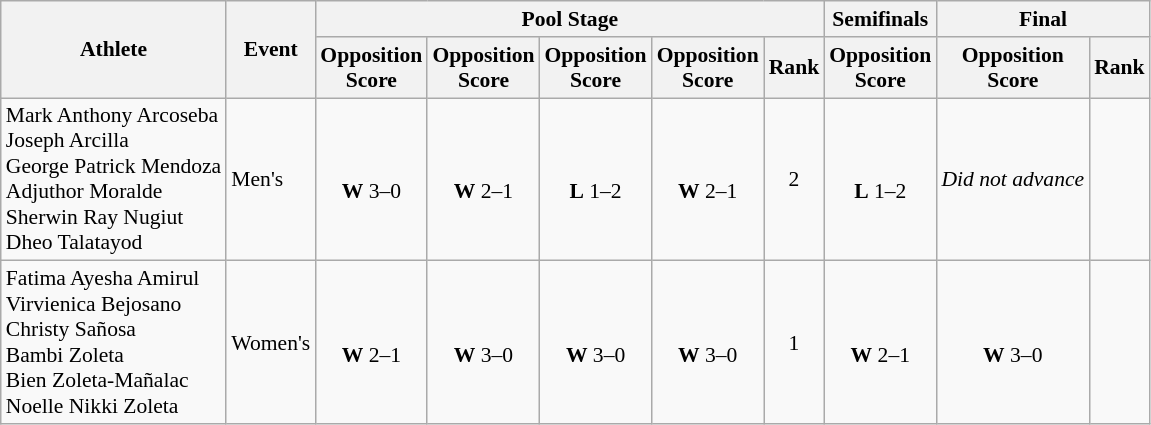<table class="wikitable" style="font-size:90%">
<tr>
<th rowspan=2>Athlete</th>
<th rowspan=2>Event</th>
<th colspan=5>Pool Stage</th>
<th>Semifinals</th>
<th colspan=2>Final</th>
</tr>
<tr style="font-size:95">
<th>Opposition<br>Score</th>
<th>Opposition<br>Score</th>
<th>Opposition<br>Score</th>
<th>Opposition<br>Score</th>
<th>Rank</th>
<th>Opposition<br>Score</th>
<th>Opposition<br>Score</th>
<th>Rank</th>
</tr>
<tr align=center>
<td align=left>Mark Anthony Arcoseba<br>Joseph Arcilla<br>George Patrick Mendoza<br>Adjuthor Moralde<br>Sherwin Ray Nugiut<br>Dheo Talatayod</td>
<td align=left>Men's</td>
<td><br><strong>W</strong> 3–0</td>
<td><br><strong>W</strong> 2–1</td>
<td><br><strong>L</strong> 1–2</td>
<td><br><strong>W</strong> 2–1</td>
<td>2</td>
<td><br><strong>L</strong> 1–2</td>
<td><em>Did not advance</em></td>
<td></td>
</tr>
<tr align=center>
<td align=left>Fatima Ayesha Amirul<br>Virvienica Bejosano<br>Christy Sañosa<br>Bambi Zoleta<br>Bien Zoleta-Mañalac<br>Noelle Nikki Zoleta</td>
<td align=left>Women's</td>
<td><br><strong>W</strong> 2–1</td>
<td><br><strong>W</strong> 3–0</td>
<td><br><strong>W</strong> 3–0</td>
<td><br><strong>W</strong> 3–0</td>
<td>1</td>
<td><br><strong>W</strong> 2–1</td>
<td><br><strong>W</strong> 3–0</td>
<td></td>
</tr>
</table>
